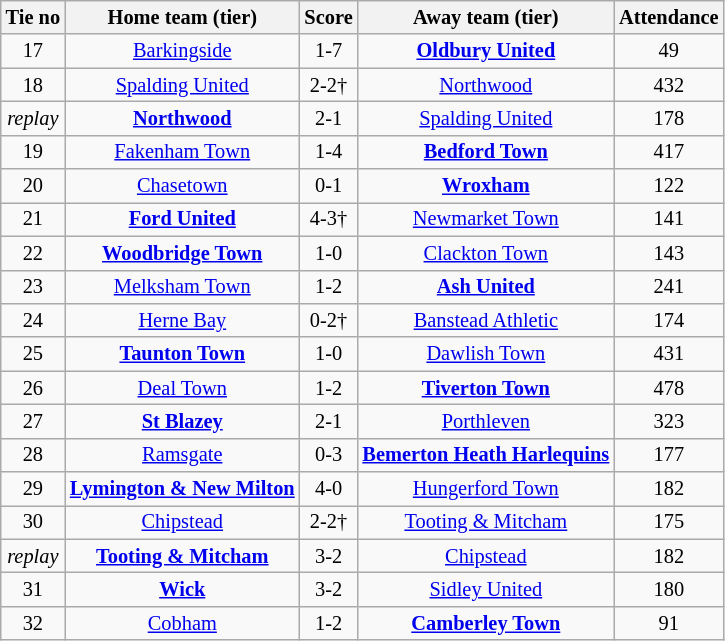<table class="wikitable" style="text-align: center; font-size:85%">
<tr>
<th>Tie no</th>
<th>Home team (tier)</th>
<th>Score</th>
<th>Away team (tier)</th>
<th>Attendance</th>
</tr>
<tr>
<td>17</td>
<td><a href='#'>Barkingside</a></td>
<td>1-7</td>
<td><strong><a href='#'>Oldbury United</a></strong></td>
<td>49</td>
</tr>
<tr>
<td>18</td>
<td><a href='#'>Spalding United</a></td>
<td>2-2†</td>
<td><a href='#'>Northwood</a></td>
<td>432</td>
</tr>
<tr>
<td><em>replay</em></td>
<td><strong><a href='#'>Northwood</a></strong></td>
<td>2-1</td>
<td><a href='#'>Spalding United</a></td>
<td>178</td>
</tr>
<tr>
<td>19</td>
<td><a href='#'>Fakenham Town</a></td>
<td>1-4</td>
<td><strong><a href='#'>Bedford Town</a></strong></td>
<td>417</td>
</tr>
<tr>
<td>20</td>
<td><a href='#'>Chasetown</a></td>
<td>0-1</td>
<td><strong><a href='#'>Wroxham</a></strong></td>
<td>122</td>
</tr>
<tr>
<td>21</td>
<td><strong><a href='#'>Ford United</a></strong></td>
<td>4-3†</td>
<td><a href='#'>Newmarket Town</a></td>
<td>141</td>
</tr>
<tr>
<td>22</td>
<td><strong><a href='#'>Woodbridge Town</a></strong></td>
<td>1-0</td>
<td><a href='#'>Clackton Town</a></td>
<td>143</td>
</tr>
<tr>
<td>23</td>
<td><a href='#'>Melksham Town</a></td>
<td>1-2</td>
<td><strong><a href='#'>Ash United</a></strong></td>
<td>241</td>
</tr>
<tr>
<td>24</td>
<td><a href='#'>Herne Bay</a></td>
<td>0-2†</td>
<td><a href='#'>Banstead Athletic</a></td>
<td>174</td>
</tr>
<tr>
<td>25</td>
<td><strong><a href='#'>Taunton Town</a></strong></td>
<td>1-0</td>
<td><a href='#'>Dawlish Town</a></td>
<td>431</td>
</tr>
<tr>
<td>26</td>
<td><a href='#'>Deal Town</a></td>
<td>1-2</td>
<td><strong><a href='#'>Tiverton Town</a></strong></td>
<td>478</td>
</tr>
<tr>
<td>27</td>
<td><strong><a href='#'>St Blazey</a></strong></td>
<td>2-1</td>
<td><a href='#'>Porthleven</a></td>
<td>323</td>
</tr>
<tr>
<td>28</td>
<td><a href='#'>Ramsgate</a></td>
<td>0-3</td>
<td><strong><a href='#'>Bemerton Heath Harlequins</a></strong></td>
<td>177</td>
</tr>
<tr>
<td>29</td>
<td><strong><a href='#'>Lymington & New Milton</a></strong></td>
<td>4-0</td>
<td><a href='#'>Hungerford Town</a></td>
<td>182</td>
</tr>
<tr>
<td>30</td>
<td><a href='#'>Chipstead</a></td>
<td>2-2†</td>
<td><a href='#'>Tooting & Mitcham</a></td>
<td>175</td>
</tr>
<tr>
<td><em>replay</em></td>
<td><strong><a href='#'>Tooting & Mitcham</a></strong></td>
<td>3-2</td>
<td><a href='#'>Chipstead</a></td>
<td>182</td>
</tr>
<tr>
<td>31</td>
<td><strong><a href='#'>Wick</a></strong></td>
<td>3-2</td>
<td><a href='#'>Sidley United</a></td>
<td>180</td>
</tr>
<tr>
<td>32</td>
<td><a href='#'>Cobham</a></td>
<td>1-2</td>
<td><strong><a href='#'>Camberley Town</a></strong></td>
<td>91</td>
</tr>
</table>
